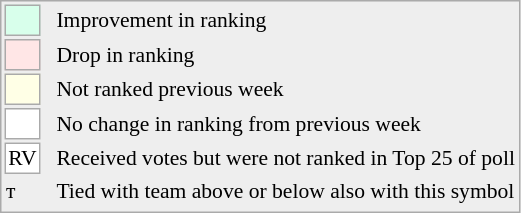<table style="font-size:90%; border:1px solid #aaa; white-space:nowrap; background:#eee;">
<tr>
<td style="background:#d8ffeb; width:20px; border:1px solid #aaa;"> </td>
<td rowspan=6> </td>
<td>Improvement in ranking</td>
</tr>
<tr>
<td style="background:#ffe6e6; width:20px; border:1px solid #aaa;"> </td>
<td>Drop in ranking</td>
</tr>
<tr>
<td style="background:#ffffe6; width:20px; border:1px solid #aaa;"> </td>
<td>Not ranked previous week</td>
</tr>
<tr>
<td style="background:#fff; width:20px; border:1px solid #aaa;"> </td>
<td>No change in ranking from previous week</td>
</tr>
<tr>
<td style="text-align:center; width:20px; border:1px solid #aaa; background:white;">RV</td>
<td>Received votes but were not ranked in Top 25 of poll</td>
</tr>
<tr>
<td>т</td>
<td>Tied with team above or below also with this symbol</td>
</tr>
<tr>
</tr>
</table>
